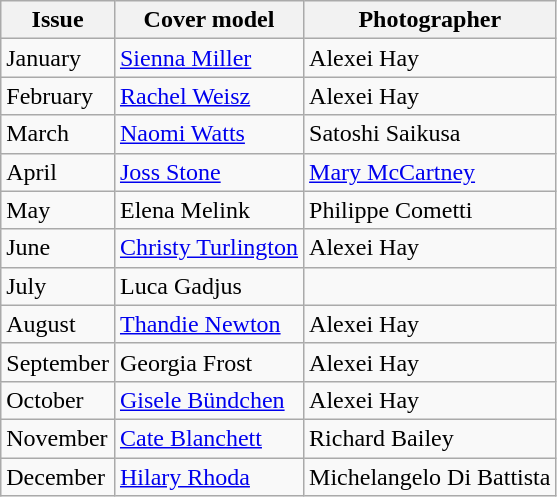<table class="sortable wikitable">
<tr>
<th>Issue</th>
<th>Cover model</th>
<th>Photographer</th>
</tr>
<tr>
<td>January</td>
<td><a href='#'>Sienna Miller</a></td>
<td>Alexei Hay</td>
</tr>
<tr>
<td>February</td>
<td><a href='#'>Rachel Weisz</a></td>
<td>Alexei Hay</td>
</tr>
<tr>
<td>March</td>
<td><a href='#'>Naomi Watts</a></td>
<td>Satoshi Saikusa</td>
</tr>
<tr>
<td>April</td>
<td><a href='#'>Joss Stone</a></td>
<td><a href='#'>Mary McCartney</a></td>
</tr>
<tr>
<td>May</td>
<td>Elena Melink</td>
<td>Philippe Cometti</td>
</tr>
<tr>
<td>June</td>
<td><a href='#'>Christy Turlington</a></td>
<td>Alexei Hay</td>
</tr>
<tr>
<td>July</td>
<td>Luca Gadjus</td>
<td></td>
</tr>
<tr>
<td>August</td>
<td><a href='#'>Thandie Newton</a></td>
<td>Alexei Hay</td>
</tr>
<tr>
<td>September</td>
<td>Georgia Frost</td>
<td>Alexei Hay</td>
</tr>
<tr>
<td>October</td>
<td><a href='#'>Gisele Bündchen</a></td>
<td>Alexei Hay</td>
</tr>
<tr>
<td>November</td>
<td><a href='#'>Cate Blanchett</a></td>
<td>Richard Bailey</td>
</tr>
<tr>
<td>December</td>
<td><a href='#'>Hilary Rhoda</a></td>
<td>Michelangelo Di Battista</td>
</tr>
</table>
